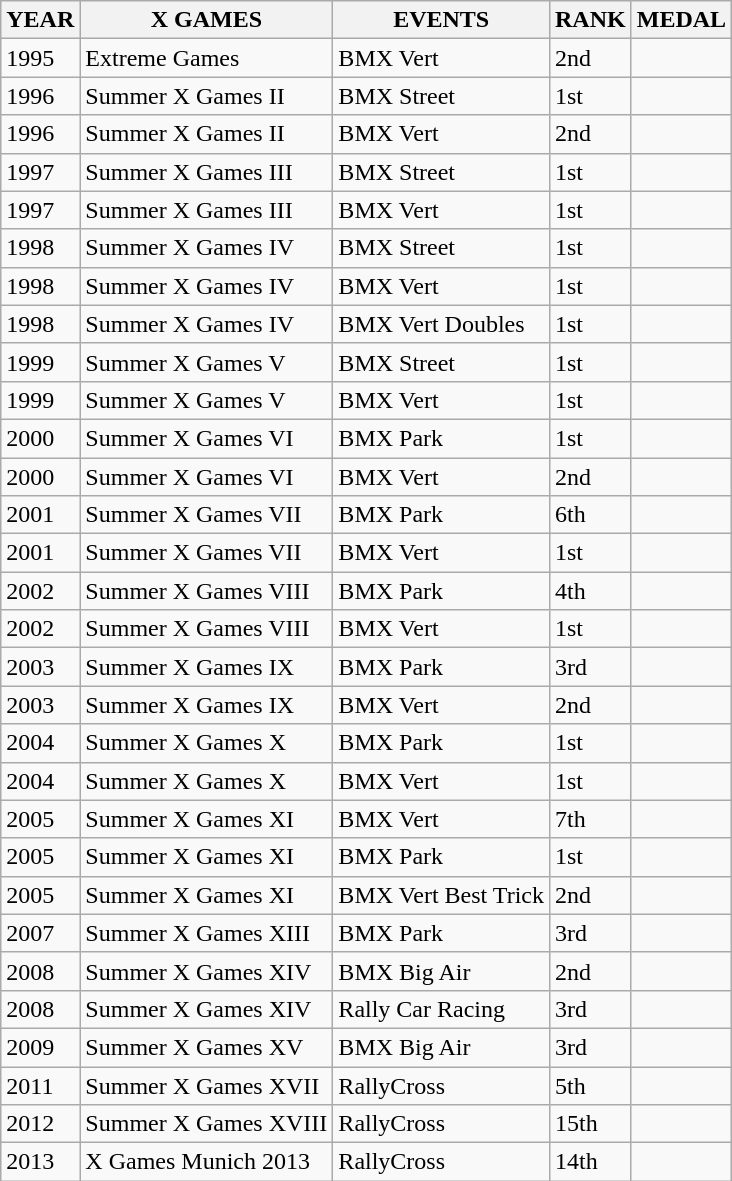<table class="wikitable">
<tr>
<th>YEAR</th>
<th>X GAMES</th>
<th>EVENTS</th>
<th>RANK</th>
<th>MEDAL</th>
</tr>
<tr>
<td>1995</td>
<td>Extreme Games</td>
<td>BMX Vert</td>
<td>2nd</td>
<td></td>
</tr>
<tr>
<td>1996</td>
<td>Summer X Games II</td>
<td>BMX Street</td>
<td>1st</td>
<td></td>
</tr>
<tr>
<td>1996</td>
<td>Summer X Games II</td>
<td>BMX Vert</td>
<td>2nd</td>
<td></td>
</tr>
<tr>
<td>1997</td>
<td>Summer X Games III</td>
<td>BMX Street</td>
<td>1st</td>
<td></td>
</tr>
<tr>
<td>1997</td>
<td>Summer X Games III</td>
<td>BMX Vert</td>
<td>1st</td>
<td></td>
</tr>
<tr>
<td>1998</td>
<td>Summer X Games IV</td>
<td>BMX Street</td>
<td>1st</td>
<td></td>
</tr>
<tr>
<td>1998</td>
<td>Summer X Games IV</td>
<td>BMX Vert</td>
<td>1st</td>
<td></td>
</tr>
<tr>
<td>1998</td>
<td>Summer X Games IV</td>
<td>BMX Vert Doubles</td>
<td>1st</td>
<td></td>
</tr>
<tr>
<td>1999</td>
<td>Summer X Games V</td>
<td>BMX Street</td>
<td>1st</td>
<td></td>
</tr>
<tr>
<td>1999</td>
<td>Summer X Games V</td>
<td>BMX Vert</td>
<td>1st</td>
<td></td>
</tr>
<tr>
<td>2000</td>
<td>Summer X Games VI</td>
<td>BMX Park</td>
<td>1st</td>
<td></td>
</tr>
<tr>
<td>2000</td>
<td>Summer X Games VI</td>
<td>BMX Vert</td>
<td>2nd</td>
<td></td>
</tr>
<tr>
<td>2001</td>
<td>Summer X Games VII</td>
<td>BMX Park</td>
<td>6th</td>
<td></td>
</tr>
<tr>
<td>2001</td>
<td>Summer X Games VII</td>
<td>BMX Vert</td>
<td>1st</td>
<td></td>
</tr>
<tr>
<td>2002</td>
<td>Summer X Games VIII</td>
<td>BMX Park</td>
<td>4th</td>
<td></td>
</tr>
<tr>
<td>2002</td>
<td>Summer X Games VIII</td>
<td>BMX Vert</td>
<td>1st</td>
<td></td>
</tr>
<tr>
<td>2003</td>
<td>Summer X Games IX</td>
<td>BMX Park</td>
<td>3rd</td>
<td></td>
</tr>
<tr>
<td>2003</td>
<td>Summer X Games IX</td>
<td>BMX Vert</td>
<td>2nd</td>
<td></td>
</tr>
<tr>
<td>2004</td>
<td>Summer X Games X</td>
<td>BMX Park</td>
<td>1st</td>
<td></td>
</tr>
<tr>
<td>2004</td>
<td>Summer X Games X</td>
<td>BMX Vert</td>
<td>1st</td>
<td></td>
</tr>
<tr>
<td>2005</td>
<td>Summer X Games XI</td>
<td>BMX Vert</td>
<td>7th</td>
<td></td>
</tr>
<tr>
<td>2005</td>
<td>Summer X Games XI</td>
<td>BMX Park</td>
<td>1st</td>
<td></td>
</tr>
<tr>
<td>2005</td>
<td>Summer X Games XI</td>
<td>BMX Vert Best Trick</td>
<td>2nd</td>
<td></td>
</tr>
<tr>
<td>2007</td>
<td>Summer X Games XIII</td>
<td>BMX Park</td>
<td>3rd</td>
<td></td>
</tr>
<tr>
<td>2008</td>
<td>Summer X Games XIV</td>
<td>BMX Big Air</td>
<td>2nd</td>
<td></td>
</tr>
<tr>
<td>2008</td>
<td>Summer X Games XIV</td>
<td>Rally Car Racing</td>
<td>3rd</td>
<td></td>
</tr>
<tr>
<td>2009</td>
<td>Summer X Games XV</td>
<td>BMX Big Air</td>
<td>3rd</td>
<td></td>
</tr>
<tr>
<td>2011</td>
<td>Summer X Games XVII</td>
<td>RallyCross</td>
<td>5th</td>
<td></td>
</tr>
<tr>
<td>2012</td>
<td>Summer X Games XVIII</td>
<td>RallyCross</td>
<td>15th</td>
<td></td>
</tr>
<tr>
<td>2013</td>
<td>X Games Munich 2013</td>
<td>RallyCross</td>
<td>14th</td>
<td></td>
</tr>
</table>
